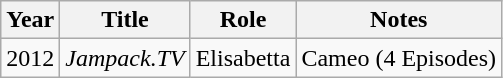<table class="wikitable sortable plainrowheaders">
<tr>
<th>Year</th>
<th>Title</th>
<th>Role</th>
<th class="unsortable">Notes</th>
</tr>
<tr>
<td>2012</td>
<td><em>Jampack.TV</em></td>
<td>Elisabetta</td>
<td>Cameo (4 Episodes)</td>
</tr>
</table>
